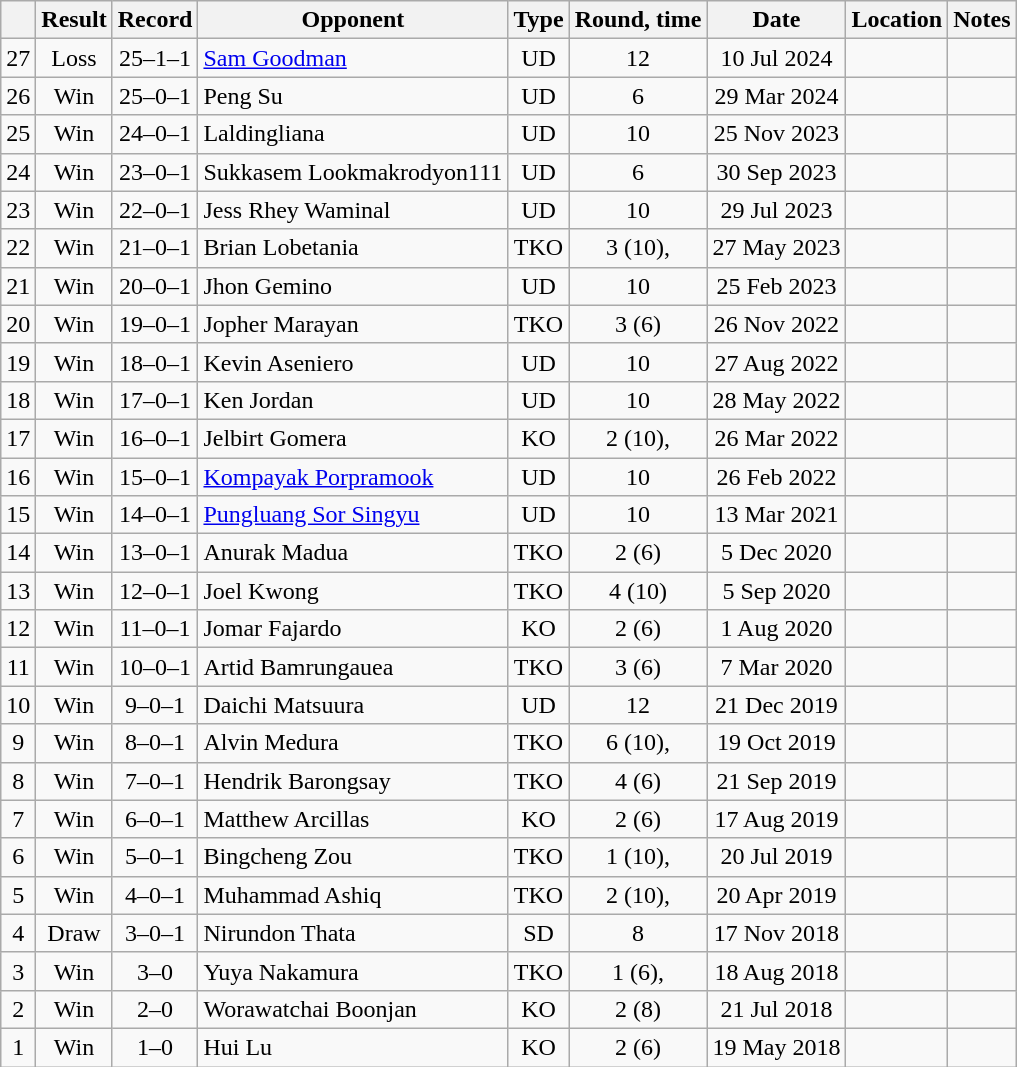<table class="wikitable" style="text-align:center">
<tr>
<th></th>
<th>Result</th>
<th>Record</th>
<th>Opponent</th>
<th>Type</th>
<th>Round, time</th>
<th>Date</th>
<th>Location</th>
<th>Notes</th>
</tr>
<tr>
<td>27</td>
<td>Loss</td>
<td>25–1–1</td>
<td style="text-align:left;"><a href='#'>Sam Goodman</a></td>
<td>UD</td>
<td>12</td>
<td>10 Jul 2024</td>
<td style="text-align:left;"></td>
<td></td>
</tr>
<tr>
<td>26</td>
<td>Win</td>
<td>25–0–1</td>
<td align=left>Peng Su</td>
<td>UD</td>
<td>6</td>
<td>29 Mar 2024</td>
<td align=left></td>
<td></td>
</tr>
<tr>
<td>25</td>
<td>Win</td>
<td>24–0–1</td>
<td align=left>Laldingliana</td>
<td>UD</td>
<td>10</td>
<td>25 Nov 2023</td>
<td align=left></td>
<td align=left></td>
</tr>
<tr>
<td>24</td>
<td>Win</td>
<td>23–0–1</td>
<td align=left>Sukkasem Lookmakrodyon111</td>
<td>UD</td>
<td>6</td>
<td>30 Sep 2023</td>
<td align=left></td>
<td align=left></td>
</tr>
<tr>
<td>23</td>
<td>Win</td>
<td>22–0–1</td>
<td align=left>Jess Rhey Waminal</td>
<td>UD</td>
<td>10</td>
<td>29 Jul 2023</td>
<td align=left></td>
<td align=left></td>
</tr>
<tr>
<td>22</td>
<td>Win</td>
<td>21–0–1</td>
<td align=left>Brian Lobetania</td>
<td>TKO</td>
<td>3 (10), </td>
<td>27 May 2023</td>
<td align=left></td>
<td align=left></td>
</tr>
<tr>
<td>21</td>
<td>Win</td>
<td>20–0–1</td>
<td align=left>Jhon Gemino</td>
<td>UD</td>
<td>10</td>
<td>25 Feb 2023</td>
<td align=left></td>
<td align=left></td>
</tr>
<tr>
<td>20</td>
<td>Win</td>
<td>19–0–1</td>
<td align=left>Jopher Marayan</td>
<td>TKO</td>
<td>3 (6)</td>
<td>26 Nov 2022</td>
<td align=left></td>
<td></td>
</tr>
<tr>
<td>19</td>
<td>Win</td>
<td>18–0–1</td>
<td align=left>Kevin Aseniero</td>
<td>UD</td>
<td>10</td>
<td>27 Aug 2022</td>
<td align=left></td>
<td align=left></td>
</tr>
<tr>
<td>18</td>
<td>Win</td>
<td>17–0–1</td>
<td align=left>Ken Jordan</td>
<td>UD</td>
<td>10</td>
<td>28 May 2022</td>
<td align=left></td>
<td align=left></td>
</tr>
<tr>
<td>17</td>
<td>Win</td>
<td>16–0–1</td>
<td align=left>Jelbirt Gomera</td>
<td>KO</td>
<td>2 (10), </td>
<td>26 Mar 2022</td>
<td align=left></td>
<td align=left></td>
</tr>
<tr>
<td>16</td>
<td>Win</td>
<td>15–0–1</td>
<td align=left><a href='#'>Kompayak Porpramook</a></td>
<td>UD</td>
<td>10</td>
<td>26 Feb 2022</td>
<td align=left></td>
<td align=left></td>
</tr>
<tr>
<td>15</td>
<td>Win</td>
<td>14–0–1</td>
<td align=left><a href='#'>Pungluang Sor Singyu</a></td>
<td>UD</td>
<td>10</td>
<td>13 Mar 2021</td>
<td align=left></td>
<td align=left></td>
</tr>
<tr>
<td>14</td>
<td>Win</td>
<td>13–0–1</td>
<td align=left>Anurak Madua</td>
<td>TKO</td>
<td>2 (6)</td>
<td>5 Dec 2020</td>
<td align=left></td>
<td align=left></td>
</tr>
<tr>
<td>13</td>
<td>Win</td>
<td>12–0–1</td>
<td align=left>Joel Kwong</td>
<td>TKO</td>
<td>4 (10)</td>
<td>5 Sep 2020</td>
<td align=left></td>
<td align=left></td>
</tr>
<tr>
<td>12</td>
<td>Win</td>
<td>11–0–1</td>
<td align=left>Jomar Fajardo</td>
<td>KO</td>
<td>2 (6)</td>
<td>1 Aug 2020</td>
<td align=left></td>
<td align=left></td>
</tr>
<tr>
<td>11</td>
<td>Win</td>
<td>10–0–1</td>
<td align=left>Artid Bamrungauea</td>
<td>TKO</td>
<td>3 (6)</td>
<td>7 Mar 2020</td>
<td align=left></td>
<td align=left></td>
</tr>
<tr>
<td>10</td>
<td>Win</td>
<td>9–0–1</td>
<td align=left>Daichi Matsuura</td>
<td>UD</td>
<td>12</td>
<td>21 Dec 2019</td>
<td align=left></td>
<td align=left></td>
</tr>
<tr>
<td>9</td>
<td>Win</td>
<td>8–0–1</td>
<td align=left>Alvin Medura</td>
<td>TKO</td>
<td>6 (10), </td>
<td>19 Oct 2019</td>
<td align=left></td>
<td align=left></td>
</tr>
<tr>
<td>8</td>
<td>Win</td>
<td>7–0–1</td>
<td align=left>Hendrik Barongsay</td>
<td>TKO</td>
<td>4 (6)</td>
<td>21 Sep 2019</td>
<td align=left></td>
<td align=left></td>
</tr>
<tr>
<td>7</td>
<td>Win</td>
<td>6–0–1</td>
<td align=left>Matthew Arcillas</td>
<td>KO</td>
<td>2 (6)</td>
<td>17 Aug 2019</td>
<td align=left></td>
<td align=left></td>
</tr>
<tr>
<td>6</td>
<td>Win</td>
<td>5–0–1</td>
<td align=left>Bingcheng Zou</td>
<td>TKO</td>
<td>1 (10), </td>
<td>20 Jul 2019</td>
<td align=left></td>
<td align=left></td>
</tr>
<tr>
<td>5</td>
<td>Win</td>
<td>4–0–1</td>
<td align=left>Muhammad Ashiq</td>
<td>TKO</td>
<td>2 (10), </td>
<td>20 Apr 2019</td>
<td align=left></td>
<td align=left></td>
</tr>
<tr>
<td>4</td>
<td>Draw</td>
<td>3–0–1</td>
<td align=left>Nirundon Thata</td>
<td>SD</td>
<td>8</td>
<td>17 Nov 2018</td>
<td align=left></td>
<td align=left></td>
</tr>
<tr>
<td>3</td>
<td>Win</td>
<td>3–0</td>
<td align=left>Yuya Nakamura</td>
<td>TKO</td>
<td>1 (6), </td>
<td>18 Aug 2018</td>
<td align=left></td>
<td align=left></td>
</tr>
<tr>
<td>2</td>
<td>Win</td>
<td>2–0</td>
<td align=left>Worawatchai Boonjan</td>
<td>KO</td>
<td>2 (8)</td>
<td>21 Jul 2018</td>
<td align=left></td>
<td align=left></td>
</tr>
<tr>
<td>1</td>
<td>Win</td>
<td>1–0</td>
<td align=left>Hui Lu</td>
<td>KO</td>
<td>2 (6)</td>
<td>19 May 2018</td>
<td align=left></td>
<td align=left></td>
</tr>
</table>
